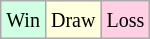<table class="wikitable">
<tr>
<td style="background-color: #d0ffe3;"><small>Win</small></td>
<td style="background-color: #ffffdd;"><small>Draw</small></td>
<td style="background-color: #ffd0e3;"><small>Loss</small></td>
</tr>
</table>
